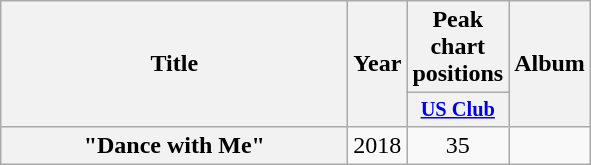<table class="wikitable plainrowheaders" style="text-align:center;">
<tr>
<th scope="col" rowspan="2" style="width:14em;">Title</th>
<th scope="col" rowspan="2" style="width:1em;">Year</th>
<th scope="col">Peak chart positions</th>
<th scope="col" rowspan="2">Album</th>
</tr>
<tr>
<th scope="col" style="width:3em;font-size:85%;"><a href='#'>US Club</a></th>
</tr>
<tr>
<th scope="row">"Dance with Me"</th>
<td>2018</td>
<td>35</td>
<td></td>
</tr>
</table>
